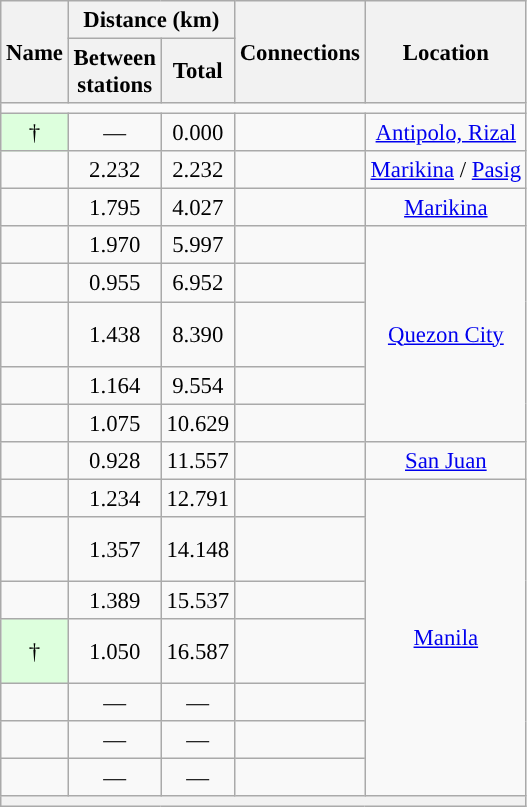<table class="wikitable collapsible" style="border: none; text-align:center;font-size:95%;">
<tr>
<th rowspan="2">Name</th>
<th colspan="2">Distance (km)</th>
<th rowspan="2">Connections</th>
<th rowspan="2">Location</th>
</tr>
<tr>
<th class="nowrap">Between<br>stations</th>
<th class="nowrap">Total</th>
</tr>
<tr style="background:#">
<td colspan="6"></td>
</tr>
<tr>
<td style="background-color:#ddffdd"> †</td>
<td>—</td>
<td>0.000</td>
<td style="text-align: left"></td>
<td rowspan="1"><a href='#'>Antipolo, Rizal</a></td>
</tr>
<tr>
<td></td>
<td>2.232</td>
<td>2.232</td>
<td style="text-align: left"></td>
<td><a href='#'>Marikina</a> / <a href='#'>Pasig</a></td>
</tr>
<tr>
<td></td>
<td>1.795</td>
<td>4.027</td>
<td style="text-align: left"></td>
<td><a href='#'>Marikina</a></td>
</tr>
<tr>
<td></td>
<td>1.970</td>
<td>5.997</td>
<td style="text-align: left"></td>
<td rowspan="5"><a href='#'>Quezon City</a></td>
</tr>
<tr>
<td></td>
<td>0.955</td>
<td>6.952</td>
<td style="text-align: left"><br></td>
</tr>
<tr>
<td></td>
<td>1.438</td>
<td>8.390</td>
<td style="text-align: left"><br><br></td>
</tr>
<tr>
<td></td>
<td>1.164</td>
<td>9.554</td>
<td style="text-align: left"></td>
</tr>
<tr>
<td></td>
<td>1.075</td>
<td>10.629</td>
<td style="text-align: left"></td>
</tr>
<tr>
<td></td>
<td>0.928</td>
<td>11.557</td>
<td style="text-align: left"></td>
<td><a href='#'>San Juan</a></td>
</tr>
<tr>
<td></td>
<td>1.234</td>
<td>12.791</td>
<td style="text-align: left"></td>
<td rowspan="7"><a href='#'>Manila</a></td>
</tr>
<tr>
<td></td>
<td>1.357</td>
<td>14.148</td>
<td style="text-align: left"><br><br></td>
</tr>
<tr>
<td></td>
<td>1.389</td>
<td>15.537</td>
<td style="text-align: left"></td>
</tr>
<tr>
<td style="background-color:#ddffdd"> †</td>
<td>1.050</td>
<td>16.587</td>
<td style="text-align: left"><br><br></td>
</tr>
<tr>
<td><em></em></td>
<td>—</td>
<td>—</td>
<td style="text-align: left"><br></td>
</tr>
<tr>
<td><em></em></td>
<td>—</td>
<td>—</td>
<td></td>
</tr>
<tr>
<td><em></em></td>
<td>—</td>
<td>—</td>
<td style="text-align: left"><br></td>
</tr>
<tr>
<th colspan="5"></th>
</tr>
</table>
